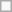<table class=wikitable>
<tr>
<td> </td>
</tr>
</table>
